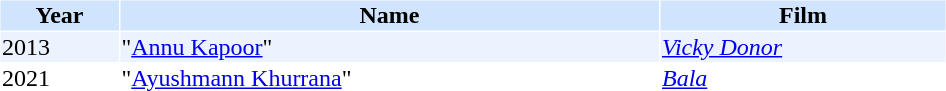<table cellspacing="1" cellpadding="1" border="0" style="width:50%;">
<tr style="background:#d1e4fd;">
<th>Year</th>
<th>Name</th>
<th>Film</th>
</tr>
<tr style="background:#edf3fe;">
<td>2013</td>
<td>"<a href='#'>Annu Kapoor</a>"</td>
<td><em><a href='#'>Vicky Donor</a></em></td>
</tr>
<tr>
<td>2021</td>
<td>"<a href='#'>Ayushmann Khurrana</a>"</td>
<td><em><a href='#'>Bala</a></em></td>
</tr>
</table>
